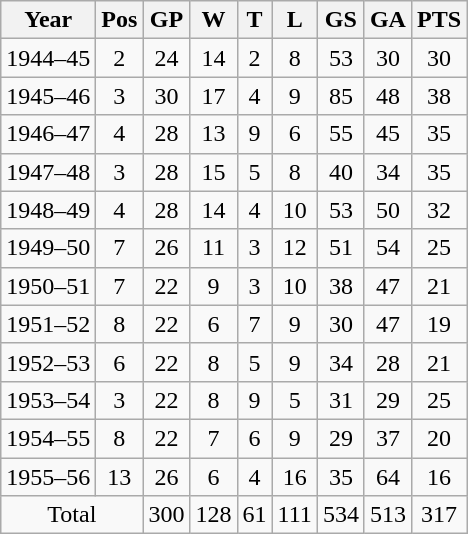<table class="wikitable" style="text-align:center;">
<tr>
<th>Year</th>
<th>Pos</th>
<th>GP</th>
<th>W</th>
<th>T</th>
<th>L</th>
<th>GS</th>
<th>GA</th>
<th>PTS</th>
</tr>
<tr>
<td>1944–45</td>
<td>2</td>
<td>24</td>
<td>14</td>
<td>2</td>
<td>8</td>
<td>53</td>
<td>30</td>
<td>30</td>
</tr>
<tr>
<td>1945–46</td>
<td>3</td>
<td>30</td>
<td>17</td>
<td>4</td>
<td>9</td>
<td>85</td>
<td>48</td>
<td>38</td>
</tr>
<tr>
<td>1946–47</td>
<td>4</td>
<td>28</td>
<td>13</td>
<td>9</td>
<td>6</td>
<td>55</td>
<td>45</td>
<td>35</td>
</tr>
<tr>
<td>1947–48</td>
<td>3</td>
<td>28</td>
<td>15</td>
<td>5</td>
<td>8</td>
<td>40</td>
<td>34</td>
<td>35</td>
</tr>
<tr>
<td>1948–49</td>
<td>4</td>
<td>28</td>
<td>14</td>
<td>4</td>
<td>10</td>
<td>53</td>
<td>50</td>
<td>32</td>
</tr>
<tr>
<td>1949–50</td>
<td>7</td>
<td>26</td>
<td>11</td>
<td>3</td>
<td>12</td>
<td>51</td>
<td>54</td>
<td>25</td>
</tr>
<tr>
<td>1950–51</td>
<td>7</td>
<td>22</td>
<td>9</td>
<td>3</td>
<td>10</td>
<td>38</td>
<td>47</td>
<td>21</td>
</tr>
<tr>
<td>1951–52</td>
<td>8</td>
<td>22</td>
<td>6</td>
<td>7</td>
<td>9</td>
<td>30</td>
<td>47</td>
<td>19</td>
</tr>
<tr>
<td>1952–53</td>
<td>6</td>
<td>22</td>
<td>8</td>
<td>5</td>
<td>9</td>
<td>34</td>
<td>28</td>
<td>21</td>
</tr>
<tr>
<td>1953–54</td>
<td>3</td>
<td>22</td>
<td>8</td>
<td>9</td>
<td>5</td>
<td>31</td>
<td>29</td>
<td>25</td>
</tr>
<tr>
<td>1954–55</td>
<td>8</td>
<td>22</td>
<td>7</td>
<td>6</td>
<td>9</td>
<td>29</td>
<td>37</td>
<td>20</td>
</tr>
<tr>
<td>1955–56</td>
<td>13</td>
<td>26</td>
<td>6</td>
<td>4</td>
<td>16</td>
<td>35</td>
<td>64</td>
<td>16</td>
</tr>
<tr>
<td colspan="2">Total</td>
<td>300</td>
<td>128</td>
<td>61</td>
<td>111</td>
<td>534</td>
<td>513</td>
<td>317</td>
</tr>
</table>
